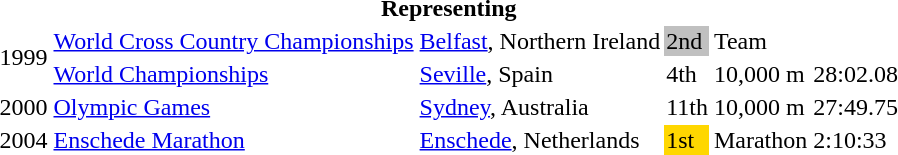<table>
<tr>
<th colspan="6">Representing </th>
</tr>
<tr>
<td rowspan=2>1999</td>
<td><a href='#'>World Cross Country Championships</a></td>
<td><a href='#'>Belfast</a>, Northern Ireland</td>
<td bgcolor="silver">2nd</td>
<td>Team</td>
<td></td>
</tr>
<tr>
<td><a href='#'>World Championships</a></td>
<td><a href='#'>Seville</a>, Spain</td>
<td>4th</td>
<td>10,000 m</td>
<td>28:02.08</td>
</tr>
<tr>
<td>2000</td>
<td><a href='#'>Olympic Games</a></td>
<td><a href='#'>Sydney</a>, Australia</td>
<td>11th</td>
<td>10,000 m</td>
<td>27:49.75</td>
</tr>
<tr>
<td>2004</td>
<td><a href='#'>Enschede Marathon</a></td>
<td><a href='#'>Enschede</a>, Netherlands</td>
<td bgcolor="gold">1st</td>
<td>Marathon</td>
<td>2:10:33</td>
</tr>
</table>
